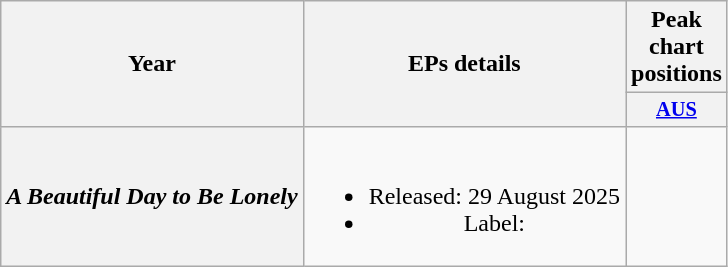<table class="wikitable plainrowheaders" style="text-align:center;">
<tr>
<th scope="col" rowspan="2">Year</th>
<th scope="col" rowspan="2">EPs details</th>
<th scope="col" colspan="1">Peak chart positions</th>
</tr>
<tr>
<th style="width:3em;font-size:85%;"><a href='#'>AUS</a><br></th>
</tr>
<tr>
<th scope="row"><em>A Beautiful Day to Be Lonely</em></th>
<td><br><ul><li>Released: 29 August 2025</li><li>Label:</li></ul></td>
<td></td>
</tr>
</table>
